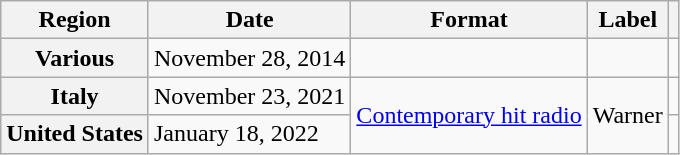<table class="wikitable plainrowheaders">
<tr>
<th scope="col">Region</th>
<th scope="col">Date</th>
<th scope="col">Format</th>
<th scope="col">Label</th>
<th scope="col"></th>
</tr>
<tr>
<th scope="row">Various</th>
<td>November 28, 2014</td>
<td></td>
<td></td>
<td></td>
</tr>
<tr>
<th scope="row">Italy</th>
<td>November 23, 2021</td>
<td rowspan="2"><a href='#'>Contemporary hit radio</a></td>
<td rowspan="2">Warner</td>
<td></td>
</tr>
<tr>
<th scope="row">United States</th>
<td>January 18, 2022</td>
<td></td>
</tr>
</table>
